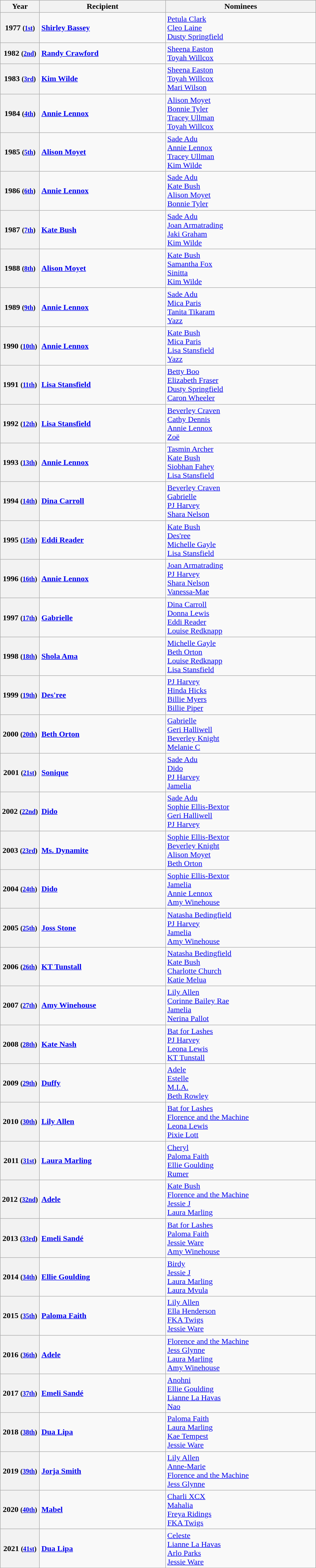<table class="wikitable sortable plainrowheaders">
<tr>
<th>Year</th>
<th width=250px>Recipient</th>
<th width=300px class=unsortable>Nominees</th>
</tr>
<tr>
<th scope="row">1977 <small>(<a href='#'>1st</a>)</small></th>
<td><strong><a href='#'>Shirley Bassey</a></strong></td>
<td><a href='#'>Petula Clark</a><br><a href='#'>Cleo Laine</a><br><a href='#'>Dusty Springfield</a></td>
</tr>
<tr>
<th scope="row">1982 <small>(<a href='#'>2nd</a>)</small></th>
<td><strong><a href='#'>Randy Crawford</a></strong></td>
<td><a href='#'>Sheena Easton</a><br><a href='#'>Toyah Willcox</a></td>
</tr>
<tr>
<th scope="row">1983 <small>(<a href='#'>3rd</a>)</small></th>
<td><strong><a href='#'>Kim Wilde</a></strong></td>
<td><a href='#'>Sheena Easton</a><br><a href='#'>Toyah Willcox</a><br><a href='#'>Mari Wilson</a></td>
</tr>
<tr>
<th scope="row">1984 <small>(<a href='#'>4th</a>)</small></th>
<td><strong><a href='#'>Annie Lennox</a></strong></td>
<td><a href='#'>Alison Moyet</a><br><a href='#'>Bonnie Tyler</a><br><a href='#'>Tracey Ullman</a><br><a href='#'>Toyah Willcox</a></td>
</tr>
<tr>
<th scope="row">1985 <small>(<a href='#'>5th</a>)</small></th>
<td><strong><a href='#'>Alison Moyet</a></strong></td>
<td><a href='#'>Sade Adu</a><br><a href='#'>Annie Lennox</a><br><a href='#'>Tracey Ullman</a><br><a href='#'>Kim Wilde</a></td>
</tr>
<tr>
<th scope="row">1986 <small>(<a href='#'>6th</a>)</small></th>
<td><strong><a href='#'>Annie Lennox</a></strong></td>
<td><a href='#'>Sade Adu</a><br><a href='#'>Kate Bush</a><br><a href='#'>Alison Moyet</a><br><a href='#'>Bonnie Tyler</a></td>
</tr>
<tr>
<th scope="row">1987 <small>(<a href='#'>7th</a>)</small></th>
<td><strong><a href='#'>Kate Bush</a></strong></td>
<td><a href='#'>Sade Adu</a><br><a href='#'>Joan Armatrading</a><br><a href='#'>Jaki Graham</a><br><a href='#'>Kim Wilde</a></td>
</tr>
<tr>
<th scope="row">1988 <small>(<a href='#'>8th</a>)</small></th>
<td><strong><a href='#'>Alison Moyet</a></strong></td>
<td><a href='#'>Kate Bush</a><br><a href='#'>Samantha Fox</a><br><a href='#'>Sinitta</a><br><a href='#'>Kim Wilde</a></td>
</tr>
<tr>
<th scope="row">1989 <small>(<a href='#'>9th</a>)</small></th>
<td><strong><a href='#'>Annie Lennox</a></strong></td>
<td><a href='#'>Sade Adu</a><br><a href='#'>Mica Paris</a><br><a href='#'>Tanita Tikaram</a><br><a href='#'>Yazz</a></td>
</tr>
<tr>
<th scope="row">1990 <small>(<a href='#'>10th</a>)</small></th>
<td><strong><a href='#'>Annie Lennox</a></strong></td>
<td><a href='#'>Kate Bush</a><br><a href='#'>Mica Paris</a><br><a href='#'>Lisa Stansfield</a><br><a href='#'>Yazz</a></td>
</tr>
<tr>
<th scope="row">1991 <small>(<a href='#'>11th</a>)</small></th>
<td><strong><a href='#'>Lisa Stansfield</a></strong></td>
<td><a href='#'>Betty Boo</a><br><a href='#'>Elizabeth Fraser</a><br><a href='#'>Dusty Springfield</a><br><a href='#'>Caron Wheeler</a></td>
</tr>
<tr>
<th scope="row">1992 <small>(<a href='#'>12th</a>)</small></th>
<td><strong><a href='#'>Lisa Stansfield</a></strong></td>
<td><a href='#'>Beverley Craven</a><br><a href='#'>Cathy Dennis</a><br><a href='#'>Annie Lennox</a><br><a href='#'>Zoë</a></td>
</tr>
<tr>
<th scope="row">1993 <small>(<a href='#'>13th</a>)</small></th>
<td><strong><a href='#'>Annie Lennox</a></strong></td>
<td><a href='#'>Tasmin Archer</a><br><a href='#'>Kate Bush</a><br><a href='#'>Siobhan Fahey</a><br><a href='#'>Lisa Stansfield</a></td>
</tr>
<tr>
<th scope="row">1994 <small>(<a href='#'>14th</a>)</small></th>
<td><strong><a href='#'>Dina Carroll</a></strong></td>
<td><a href='#'>Beverley Craven</a><br><a href='#'>Gabrielle</a><br><a href='#'>PJ Harvey</a><br><a href='#'>Shara Nelson</a></td>
</tr>
<tr>
<th scope="row">1995 <small>(<a href='#'>15th</a>)</small></th>
<td><strong><a href='#'>Eddi Reader</a></strong></td>
<td><a href='#'>Kate Bush</a><br><a href='#'>Des'ree</a><br><a href='#'>Michelle Gayle</a><br><a href='#'>Lisa Stansfield</a></td>
</tr>
<tr>
<th scope="row">1996 <small>(<a href='#'>16th</a>)</small></th>
<td><strong><a href='#'>Annie Lennox</a></strong></td>
<td><a href='#'>Joan Armatrading</a><br><a href='#'>PJ Harvey</a><br><a href='#'>Shara Nelson</a><br><a href='#'>Vanessa-Mae</a></td>
</tr>
<tr>
<th scope="row">1997 <small>(<a href='#'>17th</a>)</small></th>
<td><strong><a href='#'>Gabrielle</a></strong></td>
<td><a href='#'>Dina Carroll</a><br><a href='#'>Donna Lewis</a><br><a href='#'>Eddi Reader</a><br><a href='#'>Louise Redknapp</a></td>
</tr>
<tr>
<th scope="row">1998 <small>(<a href='#'>18th</a>)</small></th>
<td><strong><a href='#'>Shola Ama</a></strong></td>
<td><a href='#'>Michelle Gayle</a><br><a href='#'>Beth Orton</a><br><a href='#'>Louise Redknapp</a><br><a href='#'>Lisa Stansfield</a></td>
</tr>
<tr>
<th scope="row">1999 <small>(<a href='#'>19th</a>)</small></th>
<td><strong><a href='#'>Des'ree</a></strong></td>
<td><a href='#'>PJ Harvey</a><br><a href='#'>Hinda Hicks</a><br><a href='#'>Billie Myers</a><br><a href='#'>Billie Piper</a></td>
</tr>
<tr>
<th scope="row">2000 <small>(<a href='#'>20th</a>)</small></th>
<td><strong><a href='#'>Beth Orton</a></strong></td>
<td><a href='#'>Gabrielle</a><br><a href='#'>Geri Halliwell</a><br><a href='#'>Beverley Knight</a><br><a href='#'>Melanie C</a></td>
</tr>
<tr>
<th scope="row">2001 <small>(<a href='#'>21st</a>)</small></th>
<td><strong><a href='#'>Sonique</a></strong></td>
<td><a href='#'>Sade Adu</a><br><a href='#'>Dido</a><br><a href='#'>PJ Harvey</a><br><a href='#'>Jamelia</a></td>
</tr>
<tr>
<th scope="row">2002 <small>(<a href='#'>22nd</a>)</small></th>
<td><strong><a href='#'>Dido</a></strong></td>
<td><a href='#'>Sade Adu</a><br><a href='#'>Sophie Ellis-Bextor</a><br><a href='#'>Geri Halliwell</a><br><a href='#'>PJ Harvey</a></td>
</tr>
<tr>
<th scope="row">2003 <small>(<a href='#'>23rd</a>)</small></th>
<td><strong><a href='#'>Ms. Dynamite</a></strong></td>
<td><a href='#'>Sophie Ellis-Bextor</a><br><a href='#'>Beverley Knight</a><br><a href='#'>Alison Moyet</a><br><a href='#'>Beth Orton</a></td>
</tr>
<tr>
<th scope="row">2004 <small>(<a href='#'>24th</a>)</small></th>
<td><strong><a href='#'>Dido</a></strong></td>
<td><a href='#'>Sophie Ellis-Bextor</a><br><a href='#'>Jamelia</a><br><a href='#'>Annie Lennox</a><br><a href='#'>Amy Winehouse</a></td>
</tr>
<tr>
<th scope="row">2005 <small>(<a href='#'>25th</a>)</small></th>
<td><strong><a href='#'>Joss Stone</a></strong></td>
<td><a href='#'>Natasha Bedingfield</a><br><a href='#'>PJ Harvey</a><br><a href='#'>Jamelia</a><br><a href='#'>Amy Winehouse</a></td>
</tr>
<tr>
<th scope="row">2006 <small>(<a href='#'>26th</a>)</small></th>
<td><strong><a href='#'>KT Tunstall</a></strong></td>
<td><a href='#'>Natasha Bedingfield</a><br><a href='#'>Kate Bush</a><br><a href='#'>Charlotte Church</a><br><a href='#'>Katie Melua</a></td>
</tr>
<tr>
<th scope="row">2007 <small>(<a href='#'>27th</a>)</small></th>
<td><strong><a href='#'>Amy Winehouse</a></strong></td>
<td><a href='#'>Lily Allen</a><br><a href='#'>Corinne Bailey Rae</a><br><a href='#'>Jamelia</a><br><a href='#'>Nerina Pallot</a></td>
</tr>
<tr>
<th scope="row">2008 <small>(<a href='#'>28th</a>)</small></th>
<td><strong><a href='#'>Kate Nash</a></strong></td>
<td><a href='#'>Bat for Lashes</a><br><a href='#'>PJ Harvey</a><br><a href='#'>Leona Lewis</a><br><a href='#'>KT Tunstall</a></td>
</tr>
<tr>
<th scope="row">2009 <small>(<a href='#'>29th</a>)</small></th>
<td><strong><a href='#'>Duffy</a></strong></td>
<td><a href='#'>Adele</a><br><a href='#'>Estelle</a><br><a href='#'>M.I.A.</a><br><a href='#'>Beth Rowley</a></td>
</tr>
<tr>
<th scope="row">2010 <small>(<a href='#'>30th</a>)</small></th>
<td><strong><a href='#'>Lily Allen</a></strong></td>
<td><a href='#'>Bat for Lashes</a><br><a href='#'>Florence and the Machine</a><br><a href='#'>Leona Lewis</a><br><a href='#'>Pixie Lott</a></td>
</tr>
<tr>
<th scope="row">2011 <small>(<a href='#'>31st</a>)</small></th>
<td><strong><a href='#'>Laura Marling</a></strong></td>
<td><a href='#'>Cheryl</a><br><a href='#'>Paloma Faith</a><br><a href='#'>Ellie Goulding</a><br><a href='#'>Rumer</a></td>
</tr>
<tr>
<th scope="row">2012 <small>(<a href='#'>32nd</a>)</small></th>
<td><strong><a href='#'>Adele</a></strong></td>
<td><a href='#'>Kate Bush</a><br><a href='#'>Florence and the Machine</a><br><a href='#'>Jessie J</a><br><a href='#'>Laura Marling</a></td>
</tr>
<tr>
<th scope="row">2013 <small>(<a href='#'>33rd</a>)</small></th>
<td><strong><a href='#'>Emeli Sandé</a></strong></td>
<td><a href='#'>Bat for Lashes</a><br><a href='#'>Paloma Faith</a><br><a href='#'>Jessie Ware</a><br><a href='#'>Amy Winehouse</a></td>
</tr>
<tr>
<th scope="row">2014 <small>(<a href='#'>34th</a>)</small></th>
<td><strong><a href='#'>Ellie Goulding</a></strong></td>
<td><a href='#'>Birdy</a><br><a href='#'>Jessie J</a><br><a href='#'>Laura Marling</a><br><a href='#'>Laura Mvula</a></td>
</tr>
<tr>
<th scope="row">2015 <small>(<a href='#'>35th</a>)</small></th>
<td><strong><a href='#'>Paloma Faith</a></strong></td>
<td><a href='#'>Lily Allen</a><br><a href='#'>Ella Henderson</a><br><a href='#'>FKA Twigs</a><br><a href='#'>Jessie Ware</a></td>
</tr>
<tr>
<th scope="row">2016 <small>(<a href='#'>36th</a>)</small></th>
<td><strong><a href='#'>Adele</a></strong></td>
<td><a href='#'>Florence and the Machine</a><br><a href='#'>Jess Glynne</a><br><a href='#'>Laura Marling</a><br><a href='#'>Amy Winehouse</a></td>
</tr>
<tr>
<th scope="row">2017 <small>(<a href='#'>37th</a>)</small></th>
<td><strong><a href='#'>Emeli Sandé</a></strong></td>
<td><a href='#'>Anohni</a><br><a href='#'>Ellie Goulding</a><br><a href='#'>Lianne La Havas</a><br><a href='#'>Nao</a></td>
</tr>
<tr>
<th scope="row">2018 <small>(<a href='#'>38th</a>)</small></th>
<td><strong><a href='#'>Dua Lipa</a></strong></td>
<td><a href='#'>Paloma Faith</a><br><a href='#'>Laura Marling</a><br><a href='#'>Kae Tempest</a><br><a href='#'>Jessie Ware</a></td>
</tr>
<tr>
<th scope="row">2019 <small>(<a href='#'>39th</a>)</small></th>
<td><strong><a href='#'>Jorja Smith</a></strong></td>
<td><a href='#'>Lily Allen</a><br><a href='#'>Anne-Marie</a><br><a href='#'>Florence and the Machine</a><br><a href='#'>Jess Glynne</a></td>
</tr>
<tr>
<th scope="row">2020 <small>(<a href='#'>40th</a>)</small></th>
<td><strong><a href='#'>Mabel</a></strong></td>
<td><a href='#'>Charli XCX</a><br><a href='#'>Mahalia</a><br><a href='#'>Freya Ridings</a><br><a href='#'>FKA Twigs</a></td>
</tr>
<tr>
<th scope="row">2021 <small>(<a href='#'>41st</a>)</small></th>
<td><strong><a href='#'>Dua Lipa</a></strong></td>
<td><a href='#'>Celeste</a><br><a href='#'>Lianne La Havas</a><br><a href='#'>Arlo Parks</a><br><a href='#'>Jessie Ware</a></td>
</tr>
</table>
